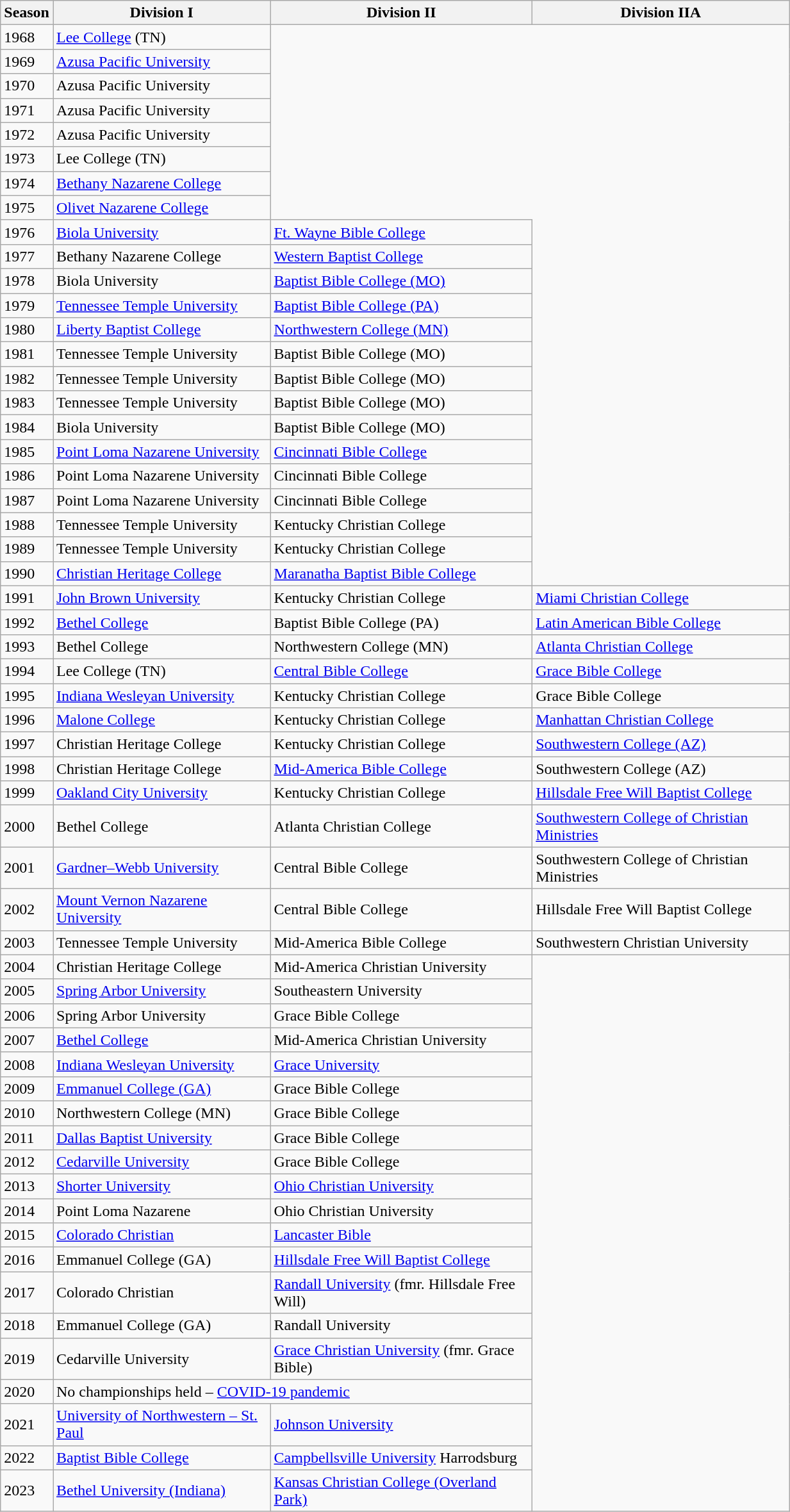<table class="wikitable" width="65%">
<tr>
<th>Season</th>
<th>Division I</th>
<th>Division II</th>
<th>Division IIA</th>
</tr>
<tr>
<td>1968</td>
<td><a href='#'>Lee College</a> (TN)</td>
</tr>
<tr>
<td>1969</td>
<td><a href='#'>Azusa Pacific University</a></td>
</tr>
<tr>
<td>1970</td>
<td>Azusa Pacific University</td>
</tr>
<tr>
<td>1971</td>
<td>Azusa Pacific University</td>
</tr>
<tr>
<td>1972</td>
<td>Azusa Pacific University</td>
</tr>
<tr>
<td>1973</td>
<td>Lee College (TN)</td>
</tr>
<tr>
<td>1974</td>
<td><a href='#'>Bethany Nazarene College</a></td>
</tr>
<tr>
<td>1975</td>
<td><a href='#'>Olivet Nazarene College</a></td>
</tr>
<tr>
<td>1976</td>
<td><a href='#'>Biola University</a></td>
<td><a href='#'>Ft. Wayne Bible College</a></td>
</tr>
<tr>
<td>1977</td>
<td>Bethany Nazarene College</td>
<td><a href='#'>Western Baptist College</a></td>
</tr>
<tr>
<td>1978</td>
<td>Biola University</td>
<td><a href='#'>Baptist Bible College (MO)</a></td>
</tr>
<tr>
<td>1979</td>
<td><a href='#'>Tennessee Temple University</a></td>
<td><a href='#'>Baptist Bible College (PA)</a></td>
</tr>
<tr>
<td>1980</td>
<td><a href='#'>Liberty Baptist College</a></td>
<td><a href='#'>Northwestern College (MN)</a></td>
</tr>
<tr>
<td>1981</td>
<td>Tennessee Temple University</td>
<td>Baptist Bible College (MO)</td>
</tr>
<tr>
<td>1982</td>
<td>Tennessee Temple University</td>
<td>Baptist Bible College (MO)</td>
</tr>
<tr>
<td>1983</td>
<td>Tennessee Temple University</td>
<td>Baptist Bible College (MO)</td>
</tr>
<tr>
<td>1984</td>
<td>Biola University</td>
<td>Baptist Bible College (MO)</td>
</tr>
<tr>
<td>1985</td>
<td><a href='#'>Point Loma Nazarene University</a></td>
<td><a href='#'>Cincinnati Bible College</a></td>
</tr>
<tr>
<td>1986</td>
<td>Point Loma Nazarene University</td>
<td>Cincinnati Bible College</td>
</tr>
<tr>
<td>1987</td>
<td>Point Loma Nazarene University</td>
<td>Cincinnati Bible College</td>
</tr>
<tr>
<td>1988</td>
<td>Tennessee Temple University</td>
<td>Kentucky Christian College</td>
</tr>
<tr>
<td>1989</td>
<td>Tennessee Temple University</td>
<td>Kentucky Christian College</td>
</tr>
<tr>
<td>1990</td>
<td><a href='#'>Christian Heritage College</a></td>
<td><a href='#'>Maranatha Baptist Bible College</a></td>
</tr>
<tr>
<td>1991</td>
<td><a href='#'>John Brown University</a></td>
<td>Kentucky Christian College</td>
<td><a href='#'>Miami Christian College</a></td>
</tr>
<tr>
<td>1992</td>
<td><a href='#'>Bethel College</a></td>
<td>Baptist Bible College (PA)</td>
<td><a href='#'>Latin American Bible College</a></td>
</tr>
<tr>
<td>1993</td>
<td>Bethel College</td>
<td>Northwestern College (MN)</td>
<td><a href='#'>Atlanta Christian College</a></td>
</tr>
<tr>
<td>1994</td>
<td>Lee College (TN)</td>
<td><a href='#'>Central Bible College</a></td>
<td><a href='#'>Grace Bible College</a></td>
</tr>
<tr>
<td>1995</td>
<td><a href='#'>Indiana Wesleyan University</a></td>
<td>Kentucky Christian College</td>
<td>Grace Bible College</td>
</tr>
<tr>
<td>1996</td>
<td><a href='#'>Malone College</a></td>
<td>Kentucky Christian College</td>
<td><a href='#'>Manhattan Christian College</a></td>
</tr>
<tr>
<td>1997</td>
<td>Christian Heritage College</td>
<td>Kentucky Christian College</td>
<td><a href='#'>Southwestern College (AZ)</a></td>
</tr>
<tr>
<td>1998</td>
<td>Christian Heritage College</td>
<td><a href='#'>Mid-America Bible College</a></td>
<td>Southwestern College (AZ)</td>
</tr>
<tr>
<td>1999</td>
<td><a href='#'>Oakland City University</a></td>
<td>Kentucky Christian College</td>
<td><a href='#'>Hillsdale Free Will Baptist College</a></td>
</tr>
<tr>
<td>2000</td>
<td>Bethel College</td>
<td>Atlanta Christian College</td>
<td><a href='#'>Southwestern College of Christian Ministries</a></td>
</tr>
<tr>
<td>2001</td>
<td><a href='#'>Gardner–Webb University</a></td>
<td>Central Bible College</td>
<td>Southwestern College of Christian Ministries</td>
</tr>
<tr>
<td>2002</td>
<td><a href='#'>Mount Vernon Nazarene University</a></td>
<td>Central Bible College</td>
<td>Hillsdale Free Will Baptist College</td>
</tr>
<tr>
<td>2003</td>
<td>Tennessee Temple University</td>
<td>Mid-America Bible College</td>
<td>Southwestern Christian University</td>
</tr>
<tr>
<td>2004</td>
<td>Christian Heritage College</td>
<td>Mid-America Christian University</td>
</tr>
<tr>
<td>2005</td>
<td><a href='#'>Spring Arbor University</a></td>
<td>Southeastern University</td>
</tr>
<tr>
<td>2006</td>
<td>Spring Arbor University</td>
<td>Grace Bible College</td>
</tr>
<tr>
<td>2007</td>
<td><a href='#'>Bethel College</a></td>
<td>Mid-America Christian University</td>
</tr>
<tr>
<td>2008</td>
<td><a href='#'>Indiana Wesleyan University</a></td>
<td><a href='#'>Grace University</a></td>
</tr>
<tr>
<td>2009</td>
<td><a href='#'>Emmanuel College (GA)</a></td>
<td>Grace Bible College</td>
</tr>
<tr>
<td>2010</td>
<td>Northwestern College (MN)</td>
<td>Grace Bible College</td>
</tr>
<tr>
<td>2011</td>
<td><a href='#'>Dallas Baptist University</a></td>
<td>Grace Bible College</td>
</tr>
<tr>
<td>2012</td>
<td><a href='#'>Cedarville University</a></td>
<td>Grace Bible College</td>
</tr>
<tr>
<td>2013</td>
<td><a href='#'>Shorter University</a></td>
<td><a href='#'>Ohio Christian University</a></td>
</tr>
<tr>
<td>2014</td>
<td>Point Loma Nazarene</td>
<td>Ohio Christian University</td>
</tr>
<tr>
<td>2015</td>
<td><a href='#'>Colorado Christian</a></td>
<td><a href='#'>Lancaster Bible</a></td>
</tr>
<tr>
<td>2016</td>
<td>Emmanuel College (GA)</td>
<td><a href='#'>Hillsdale Free Will Baptist College</a></td>
</tr>
<tr>
<td>2017</td>
<td>Colorado Christian</td>
<td><a href='#'>Randall University</a> (fmr. Hillsdale Free Will)</td>
</tr>
<tr>
<td>2018</td>
<td>Emmanuel College (GA)</td>
<td>Randall University</td>
</tr>
<tr>
<td>2019</td>
<td>Cedarville University</td>
<td><a href='#'>Grace Christian University</a> (fmr. Grace Bible)</td>
</tr>
<tr>
<td>2020</td>
<td colspan=2>No championships held – <a href='#'>COVID-19 pandemic</a></td>
</tr>
<tr>
<td>2021</td>
<td><a href='#'>University of Northwestern – St. Paul</a></td>
<td><a href='#'>Johnson University</a></td>
</tr>
<tr>
<td>2022</td>
<td><a href='#'>Baptist Bible College</a></td>
<td><a href='#'>Campbellsville University</a> Harrodsburg</td>
</tr>
<tr>
<td>2023</td>
<td><a href='#'>Bethel University (Indiana)</a></td>
<td><a href='#'>Kansas Christian College (Overland Park)</a></td>
</tr>
</table>
